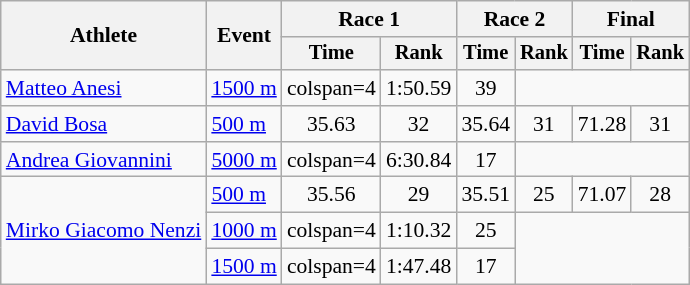<table class="wikitable" style="font-size:90%">
<tr>
<th rowspan=2>Athlete</th>
<th rowspan=2>Event</th>
<th colspan=2>Race 1</th>
<th colspan=2>Race 2</th>
<th colspan=2>Final</th>
</tr>
<tr style="font-size:95%">
<th>Time</th>
<th>Rank</th>
<th>Time</th>
<th>Rank</th>
<th>Time</th>
<th>Rank</th>
</tr>
<tr align=center>
<td align=left><a href='#'>Matteo Anesi</a></td>
<td align=left><a href='#'>1500 m</a></td>
<td>colspan=4 </td>
<td>1:50.59</td>
<td>39</td>
</tr>
<tr align=center>
<td align=left><a href='#'>David Bosa</a></td>
<td align=left><a href='#'>500 m</a></td>
<td>35.63</td>
<td>32</td>
<td>35.64</td>
<td>31</td>
<td>71.28</td>
<td>31</td>
</tr>
<tr align=center>
<td align=left><a href='#'>Andrea Giovannini</a></td>
<td align=left><a href='#'>5000 m</a></td>
<td>colspan=4 </td>
<td>6:30.84</td>
<td>17</td>
</tr>
<tr align=center>
<td align=left rowspan=3><a href='#'>Mirko Giacomo Nenzi</a></td>
<td align=left><a href='#'>500 m</a></td>
<td>35.56</td>
<td>29</td>
<td>35.51</td>
<td>25</td>
<td>71.07</td>
<td>28</td>
</tr>
<tr align=center>
<td align=left><a href='#'>1000 m</a></td>
<td>colspan=4 </td>
<td>1:10.32</td>
<td>25</td>
</tr>
<tr align=center>
<td align=left><a href='#'>1500 m</a></td>
<td>colspan=4 </td>
<td>1:47.48</td>
<td>17</td>
</tr>
</table>
